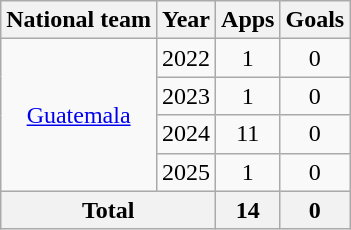<table class="wikitable" style="text-align:center">
<tr>
<th>National team</th>
<th>Year</th>
<th>Apps</th>
<th>Goals</th>
</tr>
<tr>
<td rowspan="4"><a href='#'>Guatemala</a></td>
<td>2022</td>
<td>1</td>
<td>0</td>
</tr>
<tr>
<td>2023</td>
<td>1</td>
<td>0</td>
</tr>
<tr>
<td>2024</td>
<td>11</td>
<td>0</td>
</tr>
<tr>
<td>2025</td>
<td>1</td>
<td>0</td>
</tr>
<tr>
<th colspan="2">Total</th>
<th>14</th>
<th>0</th>
</tr>
</table>
